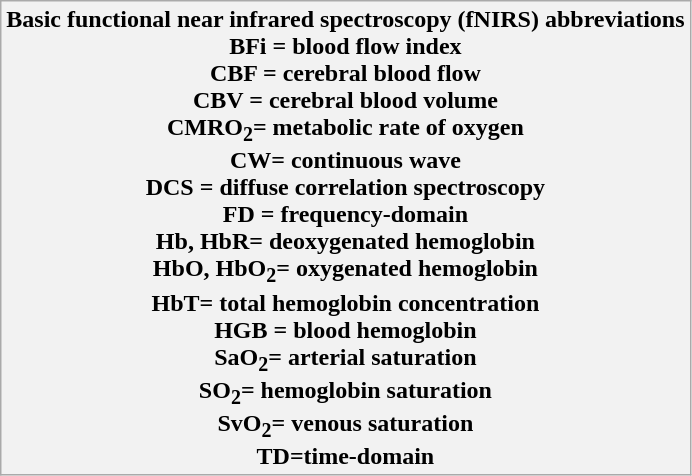<table class="wikitable">
<tr>
<th>Basic functional near infrared spectroscopy (fNIRS) abbreviations<br>BFi = blood flow index<br>CBF = cerebral blood flow<br>CBV = cerebral blood volume<br>CMRO<sub>2</sub>= metabolic rate of oxygen<br>CW= continuous wave<br>DCS = diffuse correlation spectroscopy<br>FD = frequency-domain<br>Hb, HbR= deoxygenated hemoglobin<br>HbO, HbO<sub>2</sub>= oxygenated hemoglobin<br>HbT= total hemoglobin concentration<br>HGB = blood hemoglobin<br>SaO<sub>2</sub>= arterial saturation<br>SO<sub>2</sub>= hemoglobin saturation<br>SvO<sub>2</sub>= venous saturation<br>TD=time-domain</th>
</tr>
</table>
